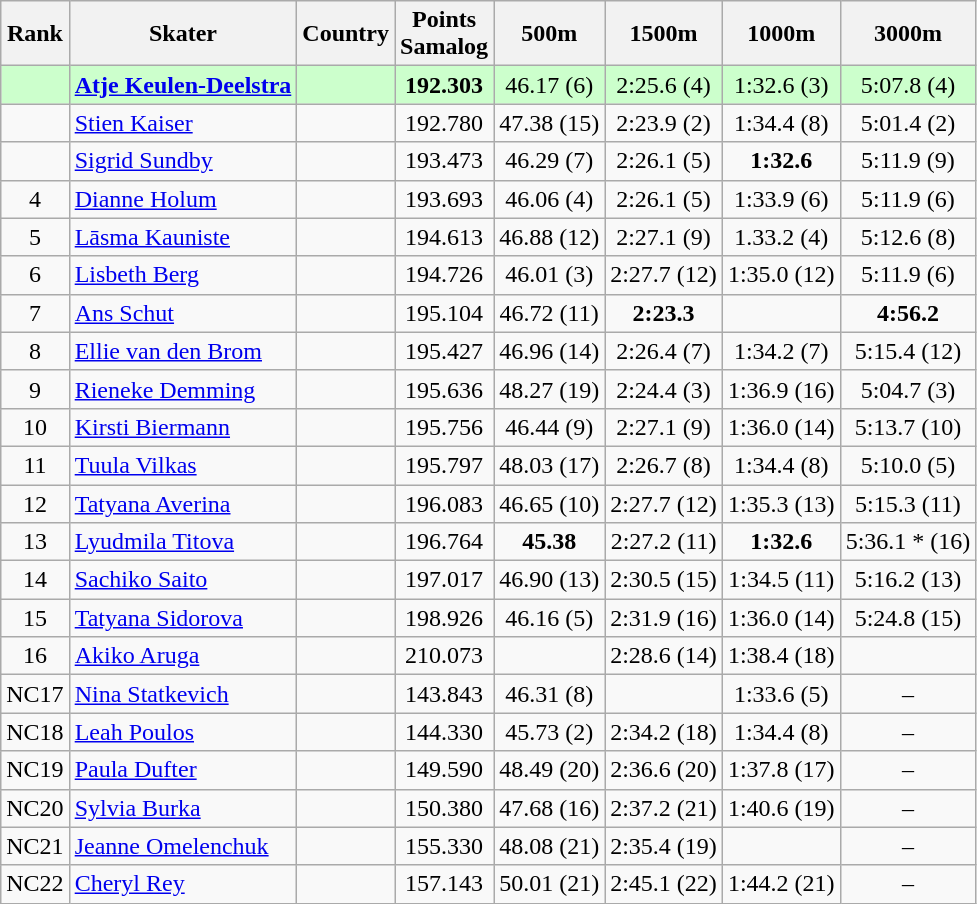<table class="wikitable sortable" style="text-align:center">
<tr>
<th>Rank</th>
<th>Skater</th>
<th>Country</th>
<th>Points <br> Samalog</th>
<th>500m</th>
<th>1500m</th>
<th>1000m</th>
<th>3000m</th>
</tr>
<tr bgcolor=ccffcc>
<td></td>
<td align=left><strong><a href='#'>Atje Keulen-Deelstra</a></strong></td>
<td align=left><strong></strong></td>
<td><strong>192.303</strong></td>
<td>46.17 (6)</td>
<td>2:25.6 (4)</td>
<td>1:32.6 (3)</td>
<td>5:07.8 (4)</td>
</tr>
<tr>
<td></td>
<td align=left><a href='#'>Stien Kaiser</a></td>
<td align=left></td>
<td>192.780</td>
<td>47.38 (15)</td>
<td>2:23.9 (2)</td>
<td>1:34.4 (8)</td>
<td>5:01.4 (2)</td>
</tr>
<tr>
<td></td>
<td align=left><a href='#'>Sigrid Sundby</a></td>
<td align=left></td>
<td>193.473</td>
<td>46.29 (7)</td>
<td>2:26.1 (5)</td>
<td><strong>1:32.6</strong> </td>
<td>5:11.9 (9)</td>
</tr>
<tr>
<td>4</td>
<td align=left><a href='#'>Dianne Holum</a></td>
<td align=left></td>
<td>193.693</td>
<td>46.06 (4)</td>
<td>2:26.1 (5)</td>
<td>1:33.9 (6)</td>
<td>5:11.9 (6)</td>
</tr>
<tr>
<td>5</td>
<td align=left><a href='#'>Lāsma Kauniste</a></td>
<td align=left></td>
<td>194.613</td>
<td>46.88 (12)</td>
<td>2:27.1 (9)</td>
<td>1.33.2 (4)</td>
<td>5:12.6 (8)</td>
</tr>
<tr>
<td>6</td>
<td align=left><a href='#'>Lisbeth Berg</a></td>
<td align=left></td>
<td>194.726</td>
<td>46.01 (3)</td>
<td>2:27.7 (12)</td>
<td>1:35.0 (12)</td>
<td>5:11.9 (6)</td>
</tr>
<tr>
<td>7</td>
<td align=left><a href='#'>Ans Schut</a></td>
<td align=left></td>
<td>195.104</td>
<td>46.72 (11)</td>
<td><strong>2:23.3</strong> </td>
<td></td>
<td><strong>4:56.2</strong> </td>
</tr>
<tr>
<td>8</td>
<td align=left><a href='#'>Ellie van den Brom</a></td>
<td align=left></td>
<td>195.427</td>
<td>46.96 (14)</td>
<td>2:26.4 (7)</td>
<td>1:34.2 (7)</td>
<td>5:15.4 (12)</td>
</tr>
<tr>
<td>9</td>
<td align=left><a href='#'>Rieneke Demming</a></td>
<td align=left></td>
<td>195.636</td>
<td>48.27 (19)</td>
<td>2:24.4 (3)</td>
<td>1:36.9 (16)</td>
<td>5:04.7 (3)</td>
</tr>
<tr>
<td>10</td>
<td align=left><a href='#'>Kirsti Biermann</a></td>
<td align=left></td>
<td>195.756</td>
<td>46.44 (9)</td>
<td>2:27.1 (9)</td>
<td>1:36.0 (14)</td>
<td>5:13.7 (10)</td>
</tr>
<tr>
<td>11</td>
<td align=left><a href='#'>Tuula Vilkas</a></td>
<td align=left></td>
<td>195.797</td>
<td>48.03 (17)</td>
<td>2:26.7 (8)</td>
<td>1:34.4 (8)</td>
<td>5:10.0 (5)</td>
</tr>
<tr>
<td>12</td>
<td align=left><a href='#'>Tatyana Averina</a></td>
<td align=left></td>
<td>196.083</td>
<td>46.65 (10)</td>
<td>2:27.7 (12)</td>
<td>1:35.3 (13)</td>
<td>5:15.3 (11)</td>
</tr>
<tr>
<td>13</td>
<td align=left><a href='#'>Lyudmila Titova</a></td>
<td align=left></td>
<td>196.764</td>
<td><strong>45.38</strong> </td>
<td>2:27.2 (11)</td>
<td><strong>1:32.6</strong> </td>
<td>5:36.1 * (16)</td>
</tr>
<tr>
<td>14</td>
<td align=left><a href='#'>Sachiko Saito</a></td>
<td align=left></td>
<td>197.017</td>
<td>46.90 (13)</td>
<td>2:30.5 (15)</td>
<td>1:34.5 (11)</td>
<td>5:16.2 (13)</td>
</tr>
<tr>
<td>15</td>
<td align=left><a href='#'>Tatyana Sidorova</a></td>
<td align=left></td>
<td>198.926</td>
<td>46.16 (5)</td>
<td>2:31.9 (16)</td>
<td>1:36.0 (14)</td>
<td>5:24.8 (15)</td>
</tr>
<tr>
<td>16</td>
<td align=left><a href='#'>Akiko Aruga</a></td>
<td align=left></td>
<td>210.073</td>
<td></td>
<td>2:28.6 (14)</td>
<td>1:38.4 (18)</td>
<td></td>
</tr>
<tr>
<td>NC17</td>
<td align=left><a href='#'>Nina Statkevich</a></td>
<td align=left></td>
<td>143.843</td>
<td>46.31 (8)</td>
<td></td>
<td>1:33.6 (5)</td>
<td>–</td>
</tr>
<tr>
<td>NC18</td>
<td align=left><a href='#'>Leah Poulos</a></td>
<td align=left></td>
<td>144.330</td>
<td>45.73 (2)</td>
<td>2:34.2 (18)</td>
<td>1:34.4 (8)</td>
<td>–</td>
</tr>
<tr>
<td>NC19</td>
<td align=left><a href='#'>Paula Dufter</a></td>
<td align=left></td>
<td>149.590</td>
<td>48.49 (20)</td>
<td>2:36.6 (20)</td>
<td>1:37.8 (17)</td>
<td>–</td>
</tr>
<tr>
<td>NC20</td>
<td align=left><a href='#'>Sylvia Burka</a></td>
<td align=left></td>
<td>150.380</td>
<td>47.68 (16)</td>
<td>2:37.2 (21)</td>
<td>1:40.6 (19)</td>
<td>–</td>
</tr>
<tr>
<td>NC21</td>
<td align=left><a href='#'>Jeanne Omelenchuk</a></td>
<td align=left></td>
<td>155.330</td>
<td>48.08 (21)</td>
<td>2:35.4 (19)</td>
<td></td>
<td>–</td>
</tr>
<tr>
<td>NC22</td>
<td align=left><a href='#'>Cheryl Rey</a></td>
<td align=left></td>
<td>157.143</td>
<td>50.01 (21)</td>
<td>2:45.1 (22)</td>
<td>1:44.2 (21)</td>
<td>–</td>
</tr>
</table>
